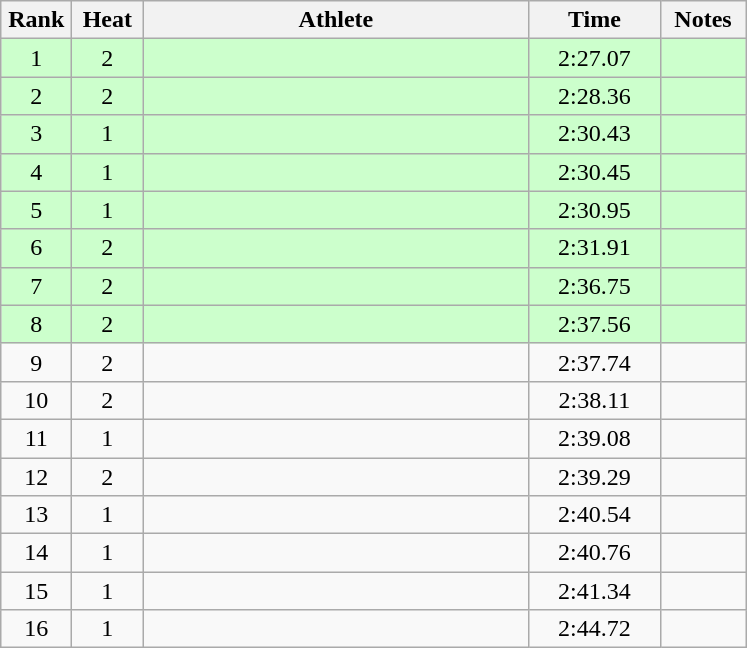<table class="wikitable" style="text-align:center">
<tr>
<th width=40>Rank</th>
<th width=40>Heat</th>
<th width=250>Athlete</th>
<th width=80>Time</th>
<th width=50>Notes</th>
</tr>
<tr bgcolor=ccffcc>
<td>1</td>
<td>2</td>
<td align=left></td>
<td>2:27.07</td>
<td></td>
</tr>
<tr bgcolor=ccffcc>
<td>2</td>
<td>2</td>
<td align=left></td>
<td>2:28.36</td>
<td></td>
</tr>
<tr bgcolor=ccffcc>
<td>3</td>
<td>1</td>
<td align=left></td>
<td>2:30.43</td>
<td></td>
</tr>
<tr bgcolor=ccffcc>
<td>4</td>
<td>1</td>
<td align=left></td>
<td>2:30.45</td>
<td></td>
</tr>
<tr bgcolor=ccffcc>
<td>5</td>
<td>1</td>
<td align=left></td>
<td>2:30.95</td>
<td></td>
</tr>
<tr bgcolor=ccffcc>
<td>6</td>
<td>2</td>
<td align=left></td>
<td>2:31.91</td>
<td></td>
</tr>
<tr bgcolor=ccffcc>
<td>7</td>
<td>2</td>
<td align=left></td>
<td>2:36.75</td>
<td></td>
</tr>
<tr bgcolor=ccffcc>
<td>8</td>
<td>2</td>
<td align=left></td>
<td>2:37.56</td>
<td></td>
</tr>
<tr>
<td>9</td>
<td>2</td>
<td align=left></td>
<td>2:37.74</td>
<td></td>
</tr>
<tr>
<td>10</td>
<td>2</td>
<td align=left></td>
<td>2:38.11</td>
<td></td>
</tr>
<tr>
<td>11</td>
<td>1</td>
<td align=left></td>
<td>2:39.08</td>
<td></td>
</tr>
<tr>
<td>12</td>
<td>2</td>
<td align=left></td>
<td>2:39.29</td>
<td></td>
</tr>
<tr>
<td>13</td>
<td>1</td>
<td align=left></td>
<td>2:40.54</td>
<td></td>
</tr>
<tr>
<td>14</td>
<td>1</td>
<td align=left></td>
<td>2:40.76</td>
<td></td>
</tr>
<tr>
<td>15</td>
<td>1</td>
<td align=left></td>
<td>2:41.34</td>
<td></td>
</tr>
<tr>
<td>16</td>
<td>1</td>
<td align=left></td>
<td>2:44.72</td>
<td></td>
</tr>
</table>
